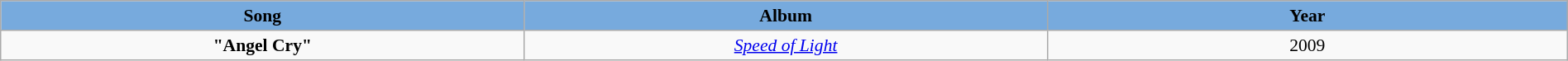<table class="wikitable" style="margin:0.5em auto; clear:both; font-size:.9em; text-align:center; width:100%">
<tr>
<th width="500" style="background: #7ad;">Song</th>
<th width="500" style="background: #7ad;">Album</th>
<th width="500" style="background: #7ad;">Year</th>
</tr>
<tr>
<td><strong>"Angel Cry"</strong></td>
<td><em><a href='#'>Speed of Light</a></em></td>
<td>2009</td>
</tr>
</table>
